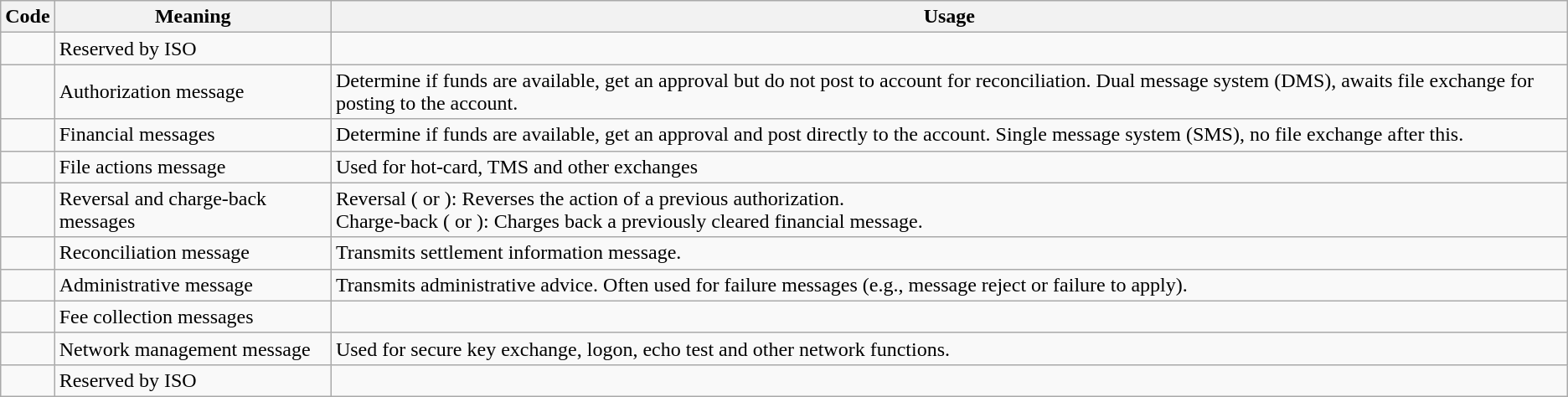<table class="wikitable">
<tr>
<th>Code</th>
<th>Meaning</th>
<th>Usage</th>
</tr>
<tr>
<td></td>
<td>Reserved by ISO</td>
<td></td>
</tr>
<tr>
<td></td>
<td>Authorization message</td>
<td>Determine if funds are available, get an approval but do not post to account for reconciliation. Dual message system (DMS), awaits file exchange for posting to the account.</td>
</tr>
<tr>
<td></td>
<td>Financial messages</td>
<td>Determine if funds are available, get an approval and post directly to the account. Single message system (SMS), no file exchange after this.</td>
</tr>
<tr>
<td></td>
<td>File actions message</td>
<td>Used for hot-card, TMS and other exchanges</td>
</tr>
<tr>
<td></td>
<td>Reversal and charge-back messages</td>
<td>Reversal ( or ): Reverses the action of a previous authorization.<br>Charge-back ( or ): Charges back a previously cleared financial message.</td>
</tr>
<tr>
<td></td>
<td>Reconciliation message</td>
<td>Transmits settlement information message.</td>
</tr>
<tr>
<td></td>
<td>Administrative message</td>
<td>Transmits administrative advice. Often used for failure messages (e.g., message reject or failure to apply).</td>
</tr>
<tr>
<td></td>
<td>Fee collection messages</td>
<td></td>
</tr>
<tr>
<td></td>
<td>Network management message</td>
<td>Used for secure key exchange, logon, echo test and other network functions.</td>
</tr>
<tr>
<td></td>
<td>Reserved by ISO</td>
<td></td>
</tr>
</table>
